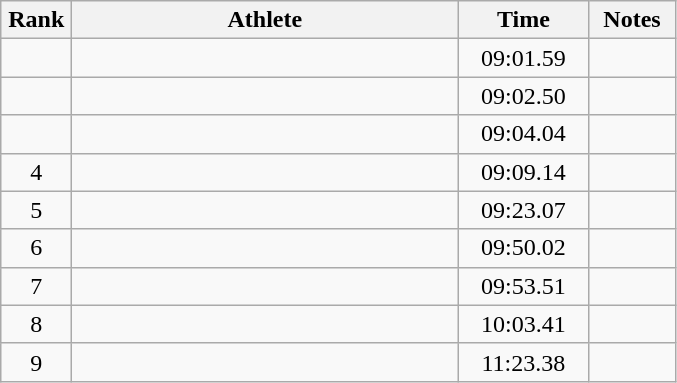<table class="wikitable sortable" style="text-align:center">
<tr>
<th width=40>Rank</th>
<th width=250>Athlete</th>
<th width=80>Time</th>
<th width=50>Notes</th>
</tr>
<tr>
<td></td>
<td align=left></td>
<td>09:01.59</td>
<td></td>
</tr>
<tr>
<td></td>
<td align=left></td>
<td>09:02.50</td>
<td></td>
</tr>
<tr>
<td></td>
<td align=left></td>
<td>09:04.04</td>
<td></td>
</tr>
<tr>
<td>4</td>
<td align=left></td>
<td>09:09.14</td>
<td></td>
</tr>
<tr>
<td>5</td>
<td align=left></td>
<td>09:23.07</td>
<td></td>
</tr>
<tr>
<td>6</td>
<td align=left></td>
<td>09:50.02</td>
<td></td>
</tr>
<tr>
<td>7</td>
<td align=left></td>
<td>09:53.51</td>
<td></td>
</tr>
<tr>
<td>8</td>
<td align=left></td>
<td>10:03.41</td>
<td></td>
</tr>
<tr>
<td>9</td>
<td align=left></td>
<td>11:23.38</td>
<td></td>
</tr>
</table>
